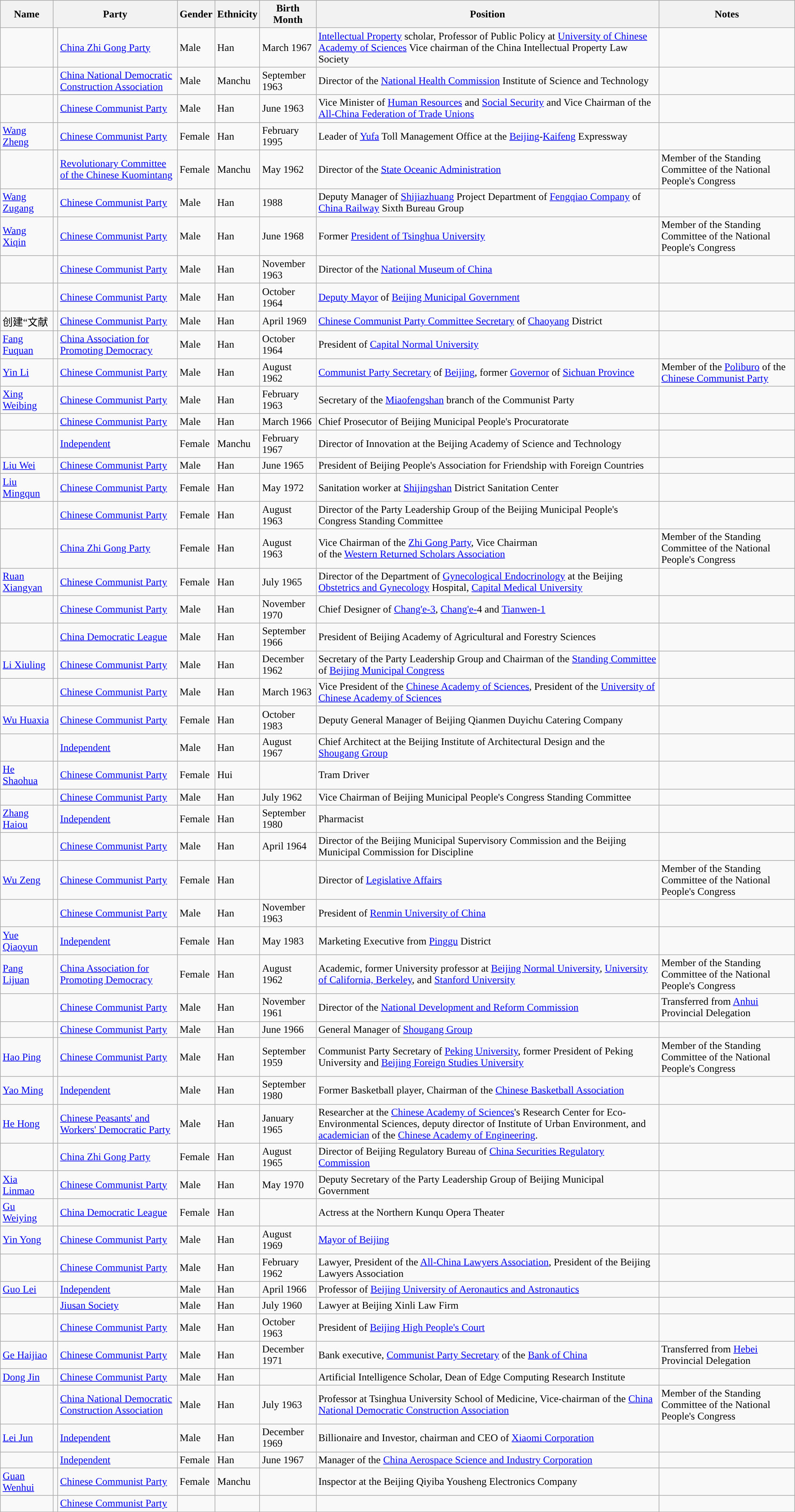<table class="wikitable sortable mw-collapsible">
<tr>
<th>Name</th>
<th colspan="2">Party</th>
<th>Gender</th>
<th>Ethnicity</th>
<th>Birth Month</th>
<th>Position</th>
<th>Notes</th>
</tr>
<tr>
<td></td>
<td style="background: "></td>
<td><a href='#'>China Zhi Gong Party</a></td>
<td>Male</td>
<td>Han</td>
<td>March 1967</td>
<td><a href='#'>Intellectual Property</a> scholar, Professor of Public Policy at <a href='#'>University of Chinese Academy of Sciences</a> Vice chairman of the China Intellectual Property Law Society</td>
<td></td>
</tr>
<tr>
<td></td>
<td style="background: "></td>
<td><a href='#'>China National Democratic Construction Association</a></td>
<td>Male</td>
<td>Manchu</td>
<td>September 1963</td>
<td>Director of the <a href='#'>National Health Commission</a> Institute of Science and Technology</td>
<td></td>
</tr>
<tr>
<td></td>
<td style="background: "></td>
<td><a href='#'>Chinese Communist Party</a></td>
<td>Male</td>
<td>Han</td>
<td>June 1963</td>
<td>Vice Minister of <a href='#'>Human Resources</a> and <a href='#'>Social Security</a> and Vice Chairman of the <a href='#'>All-China Federation of Trade Unions</a></td>
<td></td>
</tr>
<tr>
<td><a href='#'>Wang Zheng</a></td>
<td style="background: "></td>
<td><a href='#'>Chinese Communist Party</a></td>
<td>Female</td>
<td>Han</td>
<td>February 1995</td>
<td>Leader of <a href='#'>Yufa</a> Toll Management Office at the <a href='#'>Beijing</a>-<a href='#'>Kaifeng</a> Expressway</td>
<td></td>
</tr>
<tr>
<td></td>
<td style="background: "></td>
<td><a href='#'>Revolutionary Committee of the Chinese Kuomintang</a></td>
<td>Female</td>
<td>Manchu</td>
<td>May 1962</td>
<td>Director of the <a href='#'>State Oceanic Administration</a></td>
<td>Member of the Standing Committee of the National People's Congress</td>
</tr>
<tr>
<td><a href='#'>Wang Zugang</a></td>
<td style="background: "></td>
<td><a href='#'>Chinese Communist Party</a></td>
<td>Male</td>
<td>Han</td>
<td>1988</td>
<td>Deputy Manager of <a href='#'>Shijiazhuang</a> Project Department of <a href='#'>Fengqiao Company</a> of <a href='#'>China Railway</a> Sixth Bureau Group</td>
<td></td>
</tr>
<tr>
<td><a href='#'>Wang Xiqin</a></td>
<td style="background: "></td>
<td><a href='#'>Chinese Communist Party</a></td>
<td>Male</td>
<td>Han</td>
<td>June 1968</td>
<td>Former <a href='#'>President of Tsinghua University</a></td>
<td>Member of the Standing Committee of the National People's Congress</td>
</tr>
<tr>
<td></td>
<td style="background: "></td>
<td><a href='#'>Chinese Communist Party</a></td>
<td>Male</td>
<td>Han</td>
<td>November 1963</td>
<td>Director of the <a href='#'>National Museum of China</a></td>
<td></td>
</tr>
<tr>
<td></td>
<td style="background: "></td>
<td><a href='#'>Chinese Communist Party</a></td>
<td>Male</td>
<td>Han</td>
<td>October 1964</td>
<td><a href='#'>Deputy Mayor</a> of <a href='#'>Beijing Municipal Government</a></td>
<td></td>
</tr>
<tr>
<td>创建“文献</td>
<td style="background: "></td>
<td><a href='#'>Chinese Communist Party</a></td>
<td>Male</td>
<td>Han</td>
<td>April 1969</td>
<td><a href='#'>Chinese Communist Party Committee Secretary</a> of <a href='#'>Chaoyang</a> District</td>
<td></td>
</tr>
<tr>
<td><a href='#'>Fang Fuquan</a></td>
<td style="background: "></td>
<td><a href='#'>China Association for Promoting Democracy</a></td>
<td>Male</td>
<td>Han</td>
<td>October 1964</td>
<td>President of <a href='#'>Capital Normal University</a></td>
<td></td>
</tr>
<tr>
<td><a href='#'>Yin Li</a></td>
<td style="background: "></td>
<td><a href='#'>Chinese Communist Party</a></td>
<td>Male</td>
<td>Han</td>
<td>August 1962</td>
<td><a href='#'>Communist Party Secretary</a> of <a href='#'>Beijing</a>, former <a href='#'>Governor</a> of <a href='#'>Sichuan Province</a></td>
<td>Member of the <a href='#'>Poliburo</a> of the <a href='#'>Chinese Communist Party</a></td>
</tr>
<tr>
<td><a href='#'>Xing Weibing</a></td>
<td style="background: "></td>
<td><a href='#'>Chinese Communist Party</a></td>
<td>Male</td>
<td>Han</td>
<td>February 1963</td>
<td>Secretary of the <a href='#'>Miaofengshan</a> branch of the Communist Party</td>
<td></td>
</tr>
<tr>
<td></td>
<td style="background: "></td>
<td><a href='#'>Chinese Communist Party</a></td>
<td>Male</td>
<td>Han</td>
<td>March 1966</td>
<td>Chief Prosecutor of Beijing Municipal People's Procuratorate</td>
<td></td>
</tr>
<tr>
<td></td>
<td></td>
<td><a href='#'>Independent</a></td>
<td>Female</td>
<td>Manchu</td>
<td>February 1967</td>
<td>Director of Innovation at the Beijing Academy of Science and Technology</td>
<td></td>
</tr>
<tr>
<td><a href='#'>Liu Wei</a></td>
<td style="background: "></td>
<td><a href='#'>Chinese Communist Party</a></td>
<td>Male</td>
<td>Han</td>
<td>June 1965</td>
<td>President of Beijing People's Association for Friendship with Foreign Countries</td>
<td></td>
</tr>
<tr>
<td><a href='#'>Liu Mingqun</a></td>
<td style="background: "></td>
<td><a href='#'>Chinese Communist Party</a></td>
<td>Female</td>
<td>Han</td>
<td>May 1972</td>
<td>Sanitation worker at <a href='#'>Shijingshan</a> District Sanitation Center</td>
<td></td>
</tr>
<tr>
<td></td>
<td style="background: "></td>
<td><a href='#'>Chinese Communist Party</a></td>
<td>Female</td>
<td>Han</td>
<td>August 1963</td>
<td>Director of the Party Leadership Group of the Beijing Municipal People's Congress Standing Committee</td>
<td></td>
</tr>
<tr>
<td></td>
<td style="background: "></td>
<td><a href='#'>China Zhi Gong Party</a></td>
<td>Female</td>
<td>Han</td>
<td>August 1963</td>
<td>Vice Chairman of the <a href='#'>Zhi Gong Party</a>, Vice Chairman<br>of the <a href='#'>Western Returned Scholars Association</a></td>
<td>Member of the Standing Committee of the National People's Congress</td>
</tr>
<tr>
<td><a href='#'>Ruan Xiangyan</a></td>
<td style="background: "></td>
<td><a href='#'>Chinese Communist Party</a></td>
<td>Female</td>
<td>Han</td>
<td>July 1965</td>
<td>Director of the Department of <a href='#'>Gynecological Endocrinology</a> at the Beijing <a href='#'>Obstetrics and Gynecology</a> Hospital, <a href='#'>Capital Medical University</a></td>
<td></td>
</tr>
<tr>
<td></td>
<td style="background: "></td>
<td><a href='#'>Chinese Communist Party</a></td>
<td>Male</td>
<td>Han</td>
<td>November 1970</td>
<td>Chief Designer of <a href='#'>Chang'e-3</a>, <a href='#'>Chang'e-</a>4 and <a href='#'>Tianwen-1</a></td>
<td></td>
</tr>
<tr>
<td></td>
<td style="background: "></td>
<td><a href='#'>China Democratic League</a></td>
<td>Male</td>
<td>Han</td>
<td>September 1966</td>
<td>President of Beijing Academy of Agricultural and Forestry Sciences</td>
<td></td>
</tr>
<tr>
<td><a href='#'>Li Xiuling</a></td>
<td style="background: "></td>
<td><a href='#'>Chinese Communist Party</a></td>
<td>Male</td>
<td>Han</td>
<td>December 1962</td>
<td>Secretary of the Party Leadership Group and Chairman of the <a href='#'>Standing Committee</a> of <a href='#'>Beijing Municipal Congress</a></td>
<td></td>
</tr>
<tr>
<td></td>
<td style="background: "></td>
<td><a href='#'>Chinese Communist Party</a></td>
<td>Male</td>
<td>Han</td>
<td>March 1963</td>
<td>Vice President of the <a href='#'>Chinese Academy of Sciences</a>, President of the <a href='#'>University of Chinese Academy of Sciences</a></td>
<td></td>
</tr>
<tr>
<td><a href='#'>Wu Huaxia</a></td>
<td style="background: "></td>
<td><a href='#'>Chinese Communist Party</a></td>
<td>Female</td>
<td>Han</td>
<td>October 1983</td>
<td>Deputy General Manager of Beijing Qianmen Duyichu Catering Company</td>
<td></td>
</tr>
<tr>
<td></td>
<td></td>
<td><a href='#'>Independent</a></td>
<td>Male</td>
<td>Han</td>
<td>August 1967</td>
<td>Chief Architect at the Beijing Institute of Architectural Design and the<br><a href='#'>Shougang Group</a></td>
<td></td>
</tr>
<tr>
<td><a href='#'>He Shaohua</a></td>
<td style="background: "></td>
<td><a href='#'>Chinese Communist Party</a></td>
<td>Female</td>
<td>Hui</td>
<td></td>
<td>Tram Driver</td>
<td></td>
</tr>
<tr>
<td></td>
<td style="background: "></td>
<td><a href='#'>Chinese Communist Party</a></td>
<td>Male</td>
<td>Han</td>
<td>July 1962</td>
<td>Vice Chairman of Beijing Municipal People's Congress Standing Committee</td>
<td></td>
</tr>
<tr>
<td><a href='#'>Zhang Haiou</a></td>
<td></td>
<td><a href='#'>Independent</a></td>
<td>Female</td>
<td>Han</td>
<td>September 1980</td>
<td>Pharmacist</td>
<td></td>
</tr>
<tr>
<td></td>
<td style="background: "></td>
<td><a href='#'>Chinese Communist Party</a></td>
<td>Male</td>
<td>Han</td>
<td>April 1964</td>
<td>Director of the Beijing Municipal Supervisory Commission and the Beijing Municipal Commission for Discipline</td>
<td></td>
</tr>
<tr>
<td><a href='#'>Wu Zeng</a></td>
<td style="background: "></td>
<td><a href='#'>Chinese Communist Party</a></td>
<td>Female</td>
<td>Han</td>
<td></td>
<td>Director of <a href='#'>Legislative Affairs</a></td>
<td>Member of the Standing Committee of the National People's Congress</td>
</tr>
<tr>
<td></td>
<td style="background: "></td>
<td><a href='#'>Chinese Communist Party</a></td>
<td>Male</td>
<td>Han</td>
<td>November 1963</td>
<td>President of <a href='#'>Renmin University of China</a></td>
<td></td>
</tr>
<tr>
<td><a href='#'>Yue Qiaoyun</a></td>
<td></td>
<td><a href='#'>Independent</a></td>
<td>Female</td>
<td>Han</td>
<td>May 1983</td>
<td>Marketing Executive from <a href='#'>Pinggu</a> District</td>
<td></td>
</tr>
<tr>
<td><a href='#'>Pang Lijuan</a></td>
<td style="background: "></td>
<td><a href='#'>China Association for Promoting Democracy</a></td>
<td>Female</td>
<td>Han</td>
<td>August 1962</td>
<td>Academic, former University professor at <a href='#'>Beijing Normal University</a>, <a href='#'>University of California, Berkeley</a>, and <a href='#'>Stanford University</a></td>
<td>Member of the Standing Committee of the National People's Congress</td>
</tr>
<tr>
<td></td>
<td style="background: "></td>
<td><a href='#'>Chinese Communist Party</a></td>
<td>Male</td>
<td>Han</td>
<td>November 1961</td>
<td>Director of the <a href='#'>National Development and Reform Commission</a></td>
<td>Transferred from <a href='#'>Anhui</a> Provincial Delegation</td>
</tr>
<tr>
<td></td>
<td style="background: "></td>
<td><a href='#'>Chinese Communist Party</a></td>
<td>Male</td>
<td>Han</td>
<td>June 1966</td>
<td>General Manager of <a href='#'>Shougang Group</a></td>
<td></td>
</tr>
<tr>
<td><a href='#'>Hao Ping</a></td>
<td style="background: "></td>
<td><a href='#'>Chinese Communist Party</a></td>
<td>Male</td>
<td>Han</td>
<td>September 1959</td>
<td>Communist Party Secretary of <a href='#'>Peking University</a>, former President of Peking University and <a href='#'>Beijing Foreign Studies University</a></td>
<td>Member of the Standing Committee of the National People's Congress</td>
</tr>
<tr>
<td><a href='#'>Yao Ming</a></td>
<td></td>
<td><a href='#'>Independent</a></td>
<td>Male</td>
<td>Han</td>
<td>September 1980</td>
<td>Former Basketball player, Chairman of the <a href='#'>Chinese Basketball Association</a></td>
<td></td>
</tr>
<tr>
<td><a href='#'>He Hong</a></td>
<td style="background: "></td>
<td><a href='#'>Chinese Peasants' and Workers' Democratic Party</a></td>
<td>Male</td>
<td>Han</td>
<td>January 1965</td>
<td>Researcher at the <a href='#'>Chinese Academy of Sciences</a>'s Research Center for Eco-Environmental Sciences, deputy director of Institute of Urban Environment, and <a href='#'>academician</a> of the <a href='#'>Chinese Academy of Engineering</a>.</td>
<td></td>
</tr>
<tr>
<td></td>
<td style="background: "></td>
<td><a href='#'>China Zhi Gong Party</a></td>
<td>Female</td>
<td>Han</td>
<td>August 1965</td>
<td>Director of Beijing Regulatory Bureau of <a href='#'>China Securities Regulatory Commission</a></td>
<td></td>
</tr>
<tr>
<td><a href='#'>Xia Linmao</a></td>
<td style="background: "></td>
<td><a href='#'>Chinese Communist Party</a></td>
<td>Male</td>
<td>Han</td>
<td>May 1970</td>
<td>Deputy Secretary of the Party Leadership Group of Beijing Municipal Government</td>
<td></td>
</tr>
<tr>
<td><a href='#'>Gu Weiying</a></td>
<td style="background: "></td>
<td><a href='#'>China Democratic League</a></td>
<td>Female</td>
<td>Han</td>
<td></td>
<td>Actress at the Northern Kunqu Opera Theater</td>
<td></td>
</tr>
<tr>
<td><a href='#'>Yin Yong</a></td>
<td style="background: "></td>
<td><a href='#'>Chinese Communist Party</a></td>
<td>Male</td>
<td>Han</td>
<td>August 1969</td>
<td><a href='#'>Mayor of Beijing</a></td>
<td></td>
</tr>
<tr>
<td></td>
<td style="background: "></td>
<td><a href='#'>Chinese Communist Party</a></td>
<td>Male</td>
<td>Han</td>
<td>February 1962</td>
<td>Lawyer, President of the <a href='#'>All-China Lawyers Association</a>, President of the Beijing Lawyers Association</td>
<td></td>
</tr>
<tr>
<td><a href='#'>Guo Lei</a></td>
<td></td>
<td><a href='#'>Independent</a></td>
<td>Male</td>
<td>Han</td>
<td>April 1966</td>
<td>Professor of <a href='#'>Beijing University of Aeronautics and Astronautics</a></td>
<td></td>
</tr>
<tr>
<td></td>
<td style="background: "></td>
<td><a href='#'>Jiusan Society</a></td>
<td>Male</td>
<td>Han</td>
<td>July 1960</td>
<td>Lawyer at Beijing Xinli Law Firm</td>
<td></td>
</tr>
<tr>
<td></td>
<td style="background: "></td>
<td><a href='#'>Chinese Communist Party</a></td>
<td>Male</td>
<td>Han</td>
<td>October 1963</td>
<td>President of <a href='#'>Beijing High People's Court</a></td>
<td></td>
</tr>
<tr>
<td><a href='#'>Ge Haijiao</a></td>
<td style="background: "></td>
<td><a href='#'>Chinese Communist Party</a></td>
<td>Male</td>
<td>Han</td>
<td>December 1971</td>
<td>Bank executive, <a href='#'>Communist Party Secretary</a> of the <a href='#'>Bank of China</a></td>
<td>Transferred from <a href='#'>Hebei</a> Provincial Delegation</td>
</tr>
<tr>
<td><a href='#'>Dong Jin</a></td>
<td style="background: "></td>
<td><a href='#'>Chinese Communist Party</a></td>
<td>Male</td>
<td>Han</td>
<td></td>
<td>Artificial Intelligence Scholar, Dean of Edge Computing Research Institute</td>
<td></td>
</tr>
<tr>
<td></td>
<td style="background: "></td>
<td><a href='#'>China National Democratic Construction Association</a></td>
<td>Male</td>
<td>Han</td>
<td>July 1963</td>
<td>Professor at Tsinghua University School of Medicine, Vice-chairman of the <a href='#'>China National Democratic Construction Association</a></td>
<td>Member of the Standing Committee of the National People's Congress</td>
</tr>
<tr>
<td><a href='#'>Lei Jun</a></td>
<td></td>
<td><a href='#'>Independent</a></td>
<td>Male</td>
<td>Han</td>
<td>December 1969</td>
<td>Billionaire and Investor, chairman and CEO of <a href='#'>Xiaomi Corporation</a></td>
<td></td>
</tr>
<tr>
<td></td>
<td></td>
<td><a href='#'>Independent</a></td>
<td>Female</td>
<td>Han</td>
<td>June 1967</td>
<td>Manager of the <a href='#'>China Aerospace Science and Industry Corporation</a></td>
<td></td>
</tr>
<tr>
<td><a href='#'>Guan Wenhui</a></td>
<td style="background: "></td>
<td><a href='#'>Chinese Communist Party</a></td>
<td>Female</td>
<td>Manchu</td>
<td></td>
<td>Inspector at the Beijing Qiyiba Yousheng Electronics Company</td>
<td></td>
</tr>
<tr>
<td></td>
<td style="background: "></td>
<td><a href='#'>Chinese Communist Party</a></td>
<td></td>
<td></td>
<td></td>
<td></td>
<td></td>
</tr>
</table>
